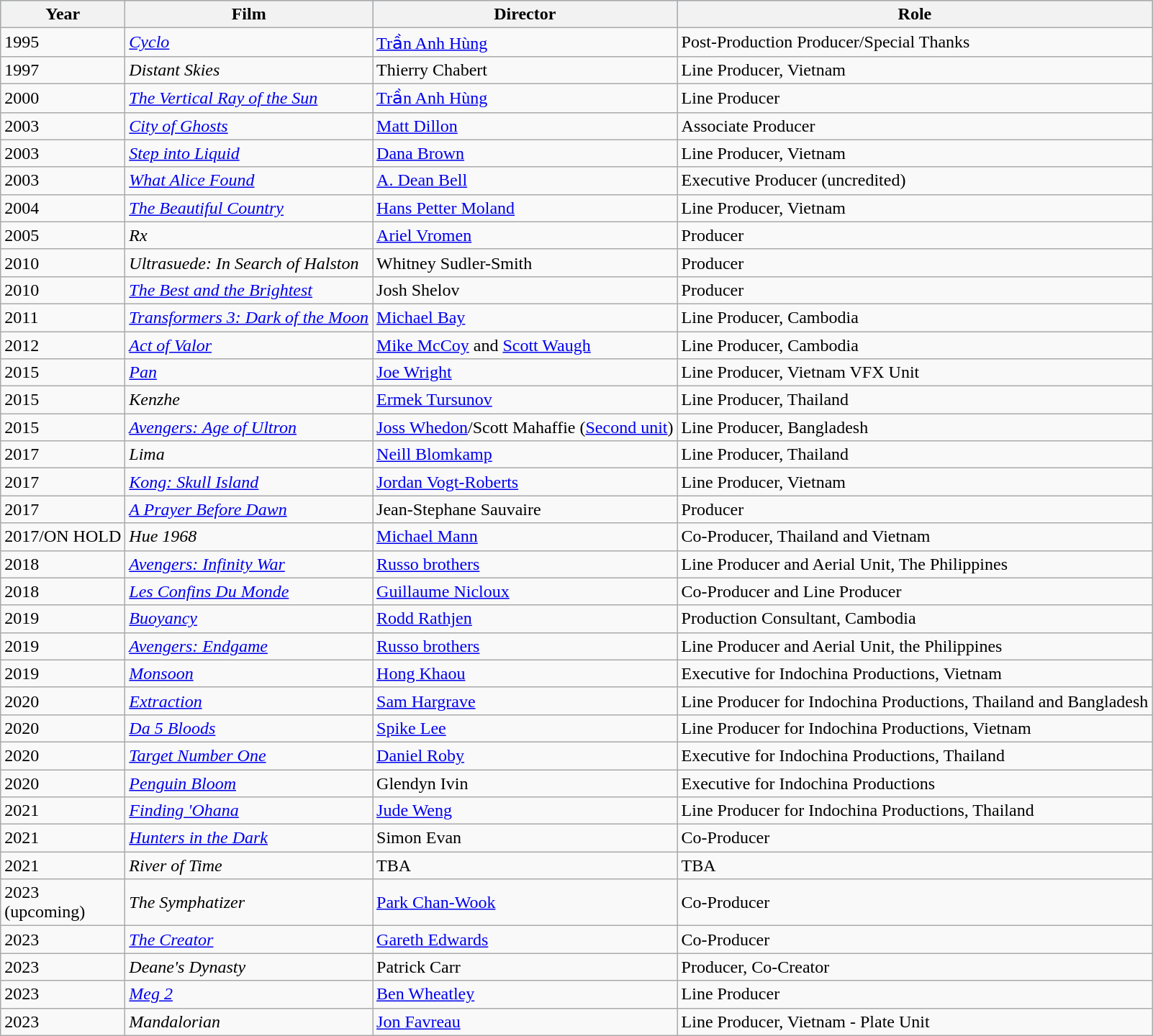<table class="wikitable sortable">
<tr style="background:#b0c4de; text-align:center;">
<th>Year</th>
<th>Film</th>
<th>Director</th>
<th>Role</th>
</tr>
<tr>
<td>1995</td>
<td><em><a href='#'>Cyclo</a></em></td>
<td><a href='#'>Trần Anh Hùng</a></td>
<td>Post-Production Producer/Special Thanks</td>
</tr>
<tr>
<td>1997</td>
<td><em>Distant Skies</em></td>
<td>Thierry Chabert</td>
<td>Line Producer, Vietnam</td>
</tr>
<tr>
<td>2000</td>
<td><em><a href='#'>The Vertical Ray of the Sun</a></em></td>
<td><a href='#'>Trần Anh Hùng</a></td>
<td>Line Producer</td>
</tr>
<tr>
<td>2003</td>
<td><em><a href='#'>City of Ghosts</a></em></td>
<td><a href='#'>Matt Dillon</a></td>
<td>Associate Producer</td>
</tr>
<tr>
<td>2003</td>
<td><em><a href='#'>Step into Liquid</a></em></td>
<td><a href='#'>Dana Brown</a></td>
<td>Line Producer, Vietnam</td>
</tr>
<tr>
<td>2003</td>
<td><em><a href='#'>What Alice Found</a></em></td>
<td><a href='#'>A. Dean Bell</a></td>
<td>Executive Producer (uncredited)</td>
</tr>
<tr>
<td>2004</td>
<td><em><a href='#'>The Beautiful Country</a></em></td>
<td><a href='#'>Hans Petter Moland</a></td>
<td>Line Producer, Vietnam</td>
</tr>
<tr>
<td>2005</td>
<td><em>Rx</em></td>
<td><a href='#'>Ariel Vromen</a></td>
<td>Producer</td>
</tr>
<tr>
<td>2010</td>
<td><em>Ultrasuede: In Search of Halston</em></td>
<td>Whitney Sudler-Smith</td>
<td>Producer</td>
</tr>
<tr>
<td>2010</td>
<td><em><a href='#'>The Best and the Brightest</a></em></td>
<td>Josh Shelov</td>
<td>Producer</td>
</tr>
<tr>
<td>2011</td>
<td><em><a href='#'>Transformers 3: Dark of the Moon</a></em></td>
<td><a href='#'>Michael Bay</a></td>
<td>Line Producer, Cambodia</td>
</tr>
<tr>
<td>2012</td>
<td><em><a href='#'>Act of Valor</a></em></td>
<td><a href='#'>Mike McCoy</a> and <a href='#'>Scott Waugh</a></td>
<td>Line Producer, Cambodia</td>
</tr>
<tr>
<td>2015</td>
<td><em><a href='#'>Pan</a></em></td>
<td><a href='#'>Joe Wright</a></td>
<td>Line Producer, Vietnam VFX Unit</td>
</tr>
<tr>
<td>2015</td>
<td><em>Kenzhe</em></td>
<td><a href='#'>Ermek Tursunov</a></td>
<td>Line Producer, Thailand</td>
</tr>
<tr>
<td>2015</td>
<td><em><a href='#'>Avengers: Age of Ultron</a></em></td>
<td><a href='#'>Joss Whedon</a>/Scott Mahaffie (<a href='#'>Second unit</a>)</td>
<td>Line Producer, Bangladesh</td>
</tr>
<tr>
<td>2017</td>
<td><em>Lima</em></td>
<td><a href='#'>Neill Blomkamp</a></td>
<td>Line Producer, Thailand</td>
</tr>
<tr>
<td>2017</td>
<td><em><a href='#'>Kong: Skull Island</a></em></td>
<td><a href='#'>Jordan Vogt-Roberts</a></td>
<td>Line Producer, Vietnam</td>
</tr>
<tr>
<td>2017</td>
<td><em><a href='#'>A Prayer Before Dawn</a></em></td>
<td>Jean-Stephane Sauvaire</td>
<td>Producer</td>
</tr>
<tr>
<td>2017/ON HOLD</td>
<td><em>Hue 1968</em></td>
<td><a href='#'>Michael Mann</a></td>
<td>Co-Producer, Thailand and Vietnam</td>
</tr>
<tr>
<td>2018</td>
<td><em><a href='#'>Avengers: Infinity War</a></em></td>
<td><a href='#'>Russo brothers</a></td>
<td>Line Producer and Aerial Unit, The Philippines</td>
</tr>
<tr>
<td>2018</td>
<td><em><a href='#'>Les Confins Du Monde</a></em></td>
<td><a href='#'>Guillaume Nicloux</a></td>
<td>Co-Producer and Line Producer</td>
</tr>
<tr>
<td>2019</td>
<td><em><a href='#'>Buoyancy</a></em></td>
<td><a href='#'>Rodd Rathjen</a></td>
<td>Production Consultant, Cambodia</td>
</tr>
<tr>
<td>2019</td>
<td><em><a href='#'>Avengers: Endgame</a></em></td>
<td><a href='#'>Russo brothers</a></td>
<td>Line Producer and Aerial Unit, the Philippines</td>
</tr>
<tr>
<td>2019</td>
<td><em><a href='#'>Monsoon</a></em></td>
<td><a href='#'>Hong Khaou</a></td>
<td>Executive for Indochina Productions, Vietnam</td>
</tr>
<tr>
<td>2020</td>
<td><em><a href='#'>Extraction</a></em></td>
<td><a href='#'>Sam Hargrave</a></td>
<td>Line Producer for Indochina Productions, Thailand and Bangladesh</td>
</tr>
<tr>
<td>2020</td>
<td><em><a href='#'>Da 5 Bloods</a></em></td>
<td><a href='#'>Spike Lee</a></td>
<td>Line Producer for Indochina Productions, Vietnam</td>
</tr>
<tr>
<td>2020</td>
<td><em><a href='#'>Target Number One</a></em></td>
<td><a href='#'>Daniel Roby</a></td>
<td>Executive for Indochina Productions, Thailand</td>
</tr>
<tr>
<td>2020</td>
<td><em><a href='#'>Penguin Bloom</a></em></td>
<td>Glendyn Ivin</td>
<td>Executive for Indochina Productions</td>
</tr>
<tr>
<td>2021</td>
<td><em><a href='#'>Finding 'Ohana</a></em></td>
<td><a href='#'>Jude Weng</a></td>
<td>Line Producer for Indochina Productions, Thailand</td>
</tr>
<tr>
<td>2021</td>
<td><em><a href='#'>Hunters in the Dark</a></em></td>
<td>Simon Evan</td>
<td>Co-Producer</td>
</tr>
<tr>
<td>2021</td>
<td><em>River of Time</em></td>
<td>TBA</td>
<td>TBA</td>
</tr>
<tr>
<td>2023<br>(upcoming)</td>
<td><em>The Symphatizer</em></td>
<td><a href='#'>Park Chan-Wook</a></td>
<td>Co-Producer</td>
</tr>
<tr>
<td>2023</td>
<td><a href='#'><em>The Creator</em></a></td>
<td><a href='#'>Gareth Edwards</a></td>
<td>Co-Producer</td>
</tr>
<tr>
<td>2023</td>
<td><em>Deane's Dynasty</em></td>
<td>Patrick Carr</td>
<td>Producer, Co-Creator</td>
</tr>
<tr>
<td>2023</td>
<td><a href='#'><em>Meg 2</em></a></td>
<td><a href='#'>Ben Wheatley</a></td>
<td>Line Producer</td>
</tr>
<tr>
<td>2023</td>
<td><em>Mandalorian</em></td>
<td><a href='#'>Jon Favreau</a></td>
<td>Line Producer, Vietnam - Plate Unit</td>
</tr>
</table>
